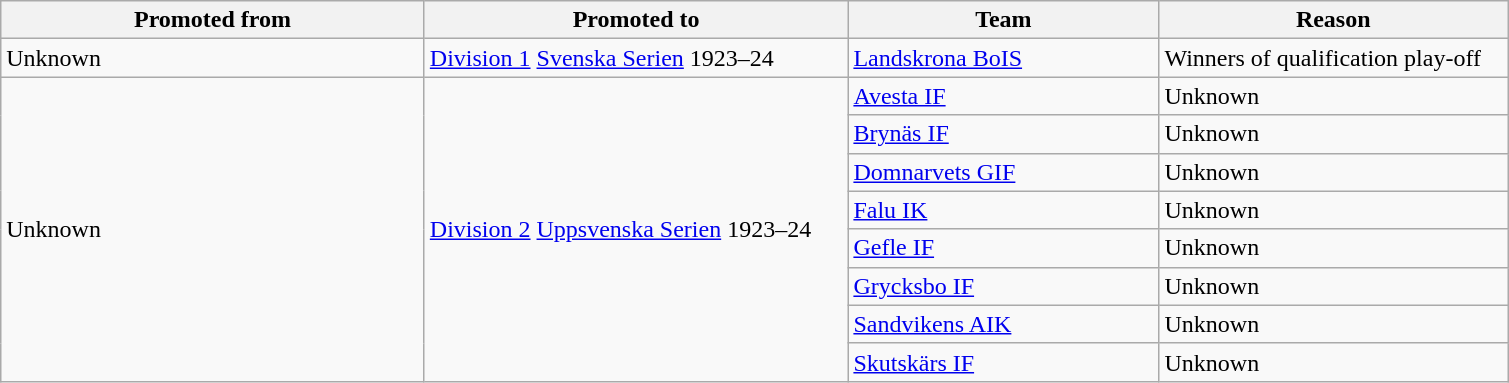<table class="wikitable" style="text-align: left;">
<tr>
<th style="width: 275px;">Promoted from</th>
<th style="width: 275px;">Promoted to</th>
<th style="width: 200px;">Team</th>
<th style="width: 225px;">Reason</th>
</tr>
<tr>
<td>Unknown</td>
<td><a href='#'>Division 1</a> <a href='#'>Svenska Serien</a> 1923–24</td>
<td><a href='#'>Landskrona BoIS</a></td>
<td>Winners of qualification play-off</td>
</tr>
<tr>
<td rowspan=8>Unknown</td>
<td rowspan=8><a href='#'>Division 2</a> <a href='#'>Uppsvenska Serien</a> 1923–24</td>
<td><a href='#'>Avesta IF</a></td>
<td>Unknown</td>
</tr>
<tr>
<td><a href='#'>Brynäs IF</a></td>
<td>Unknown</td>
</tr>
<tr>
<td><a href='#'>Domnarvets GIF</a></td>
<td>Unknown</td>
</tr>
<tr>
<td><a href='#'>Falu IK</a></td>
<td>Unknown</td>
</tr>
<tr>
<td><a href='#'>Gefle IF</a></td>
<td>Unknown</td>
</tr>
<tr>
<td><a href='#'>Grycksbo IF</a></td>
<td>Unknown</td>
</tr>
<tr>
<td><a href='#'>Sandvikens AIK</a></td>
<td>Unknown</td>
</tr>
<tr>
<td><a href='#'>Skutskärs IF</a></td>
<td>Unknown</td>
</tr>
</table>
